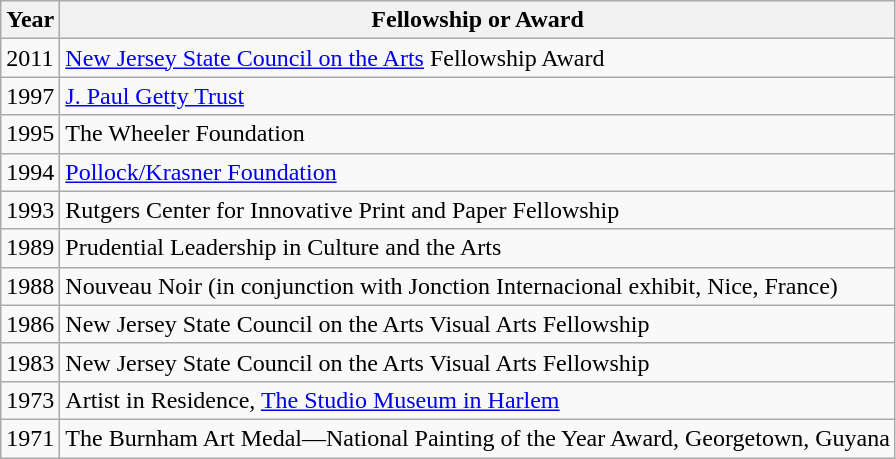<table class="wikitable">
<tr>
<th>Year</th>
<th>Fellowship or Award</th>
</tr>
<tr>
<td>2011</td>
<td><a href='#'>New Jersey State Council on the Arts</a> Fellowship Award</td>
</tr>
<tr>
<td>1997</td>
<td><a href='#'>J. Paul Getty Trust</a></td>
</tr>
<tr>
<td>1995</td>
<td>The Wheeler Foundation</td>
</tr>
<tr>
<td>1994</td>
<td><a href='#'>Pollock/Krasner Foundation</a></td>
</tr>
<tr>
<td>1993</td>
<td>Rutgers Center for Innovative Print and Paper Fellowship</td>
</tr>
<tr>
<td>1989</td>
<td>Prudential Leadership in Culture and the Arts</td>
</tr>
<tr>
<td>1988</td>
<td>Nouveau Noir (in conjunction with Jonction Internacional exhibit, Nice, France)</td>
</tr>
<tr>
<td>1986</td>
<td>New Jersey State Council on the Arts Visual Arts Fellowship</td>
</tr>
<tr>
<td>1983</td>
<td>New Jersey State Council on the Arts Visual Arts Fellowship</td>
</tr>
<tr>
<td>1973</td>
<td>Artist in Residence, <a href='#'>The Studio Museum in Harlem</a></td>
</tr>
<tr>
<td>1971</td>
<td>The Burnham Art Medal—National Painting of the Year Award, Georgetown, Guyana</td>
</tr>
</table>
